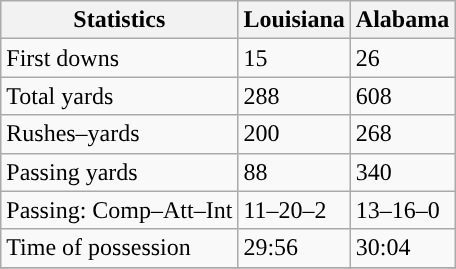<table class="wikitable" style="float: left;">
<tr>
<th>Statistics</th>
<th>Louisiana</th>
<th>Alabama</th>
</tr>
<tr>
<td>First downs</td>
<td>15</td>
<td>26</td>
</tr>
<tr>
<td>Total yards</td>
<td>288</td>
<td>608</td>
</tr>
<tr>
<td>Rushes–yards</td>
<td>200</td>
<td>268</td>
</tr>
<tr>
<td>Passing yards</td>
<td>88</td>
<td>340</td>
</tr>
<tr>
<td>Passing: Comp–Att–Int</td>
<td>11–20–2</td>
<td>13–16–0</td>
</tr>
<tr>
<td>Time of possession</td>
<td>29:56</td>
<td>30:04</td>
</tr>
<tr>
</tr>
</table>
